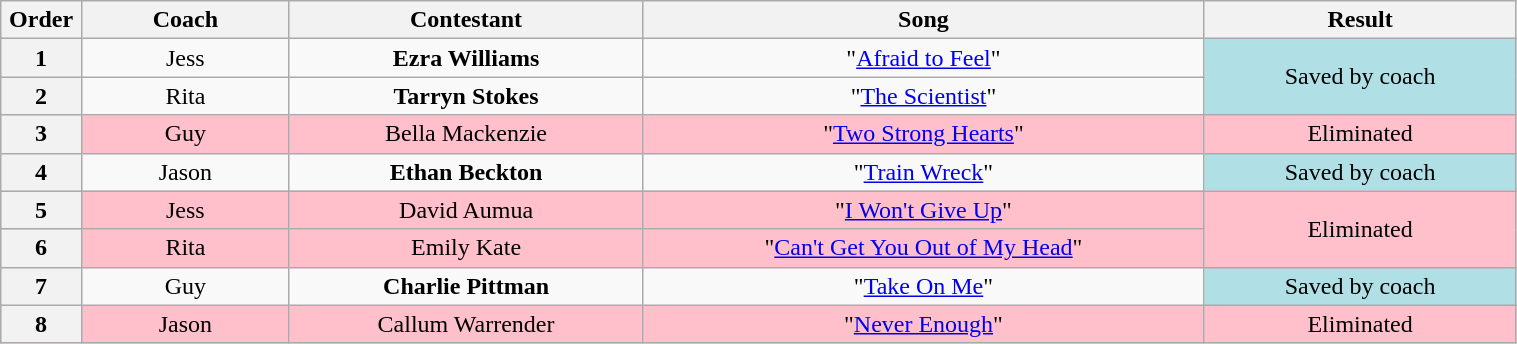<table class="wikitable" style="text-align:center; width:80%">
<tr>
<th width="1%">Order</th>
<th width="10%">Coach</th>
<th width="17%">Contestant</th>
<th width="27%">Song</th>
<th width="15%">Result</th>
</tr>
<tr>
<th scope="row">1</th>
<td>Jess</td>
<td><strong>Ezra Williams</strong></td>
<td>"<a href='#'>Afraid to Feel</a>"</td>
<td rowspan="2" bgcolor="#B0E0E6">Saved by coach</td>
</tr>
<tr>
<th scope="row">2</th>
<td>Rita</td>
<td><strong>Tarryn Stokes</strong></td>
<td>"<a href='#'>The Scientist</a>"</td>
</tr>
<tr bgcolor="Pink">
<th scope="row">3</th>
<td>Guy</td>
<td>Bella Mackenzie</td>
<td>"<a href='#'>Two Strong Hearts</a>"</td>
<td>Eliminated</td>
</tr>
<tr>
<th scope="row">4</th>
<td>Jason</td>
<td><strong>Ethan Beckton</strong></td>
<td>"<a href='#'>Train Wreck</a>"</td>
<td bgcolor="#B0E0E6">Saved by coach</td>
</tr>
<tr bgcolor="Pink">
<th scope="row">5</th>
<td>Jess</td>
<td>David Aumua</td>
<td>"<a href='#'>I Won't Give Up</a>"</td>
<td rowspan="2">Eliminated</td>
</tr>
<tr bgcolor="Pink">
<th scope="row">6</th>
<td>Rita</td>
<td>Emily Kate</td>
<td>"<a href='#'>Can't Get You Out of My Head</a>"</td>
</tr>
<tr>
<th scope="row">7</th>
<td>Guy</td>
<td><strong>Charlie Pittman</strong></td>
<td>"<a href='#'>Take On Me</a>"</td>
<td bgcolor="#B0E0E6">Saved by coach</td>
</tr>
<tr bgcolor="Pink">
<th scope="row">8</th>
<td>Jason</td>
<td>Callum Warrender</td>
<td>"<a href='#'>Never Enough</a>"</td>
<td>Eliminated</td>
</tr>
</table>
